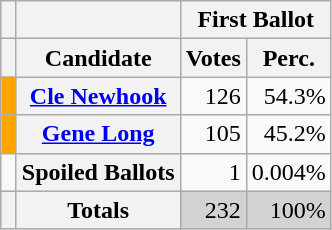<table class="wikitable">
<tr>
<th width="3"></th>
<th></th>
<th colspan="2">First Ballot</th>
</tr>
<tr>
<th width="3"></th>
<th>Candidate</th>
<th>Votes</th>
<th>Perc.</th>
</tr>
<tr>
<td style="background:orange;"></td>
<th><a href='#'>Cle Newhook</a></th>
<td align="right">126</td>
<td align="right">54.3%</td>
</tr>
<tr>
<td style="background:orange;"></td>
<th><a href='#'>Gene Long</a></th>
<td align="right">105</td>
<td align="right">45.2%</td>
</tr>
<tr>
<td></td>
<th>Spoiled Ballots</th>
<td align="right">1</td>
<td align="right">0.004%</td>
</tr>
<tr style="background:lightgrey;">
<th></th>
<th>Totals</th>
<td align="right">232</td>
<td align="right">100%</td>
</tr>
</table>
